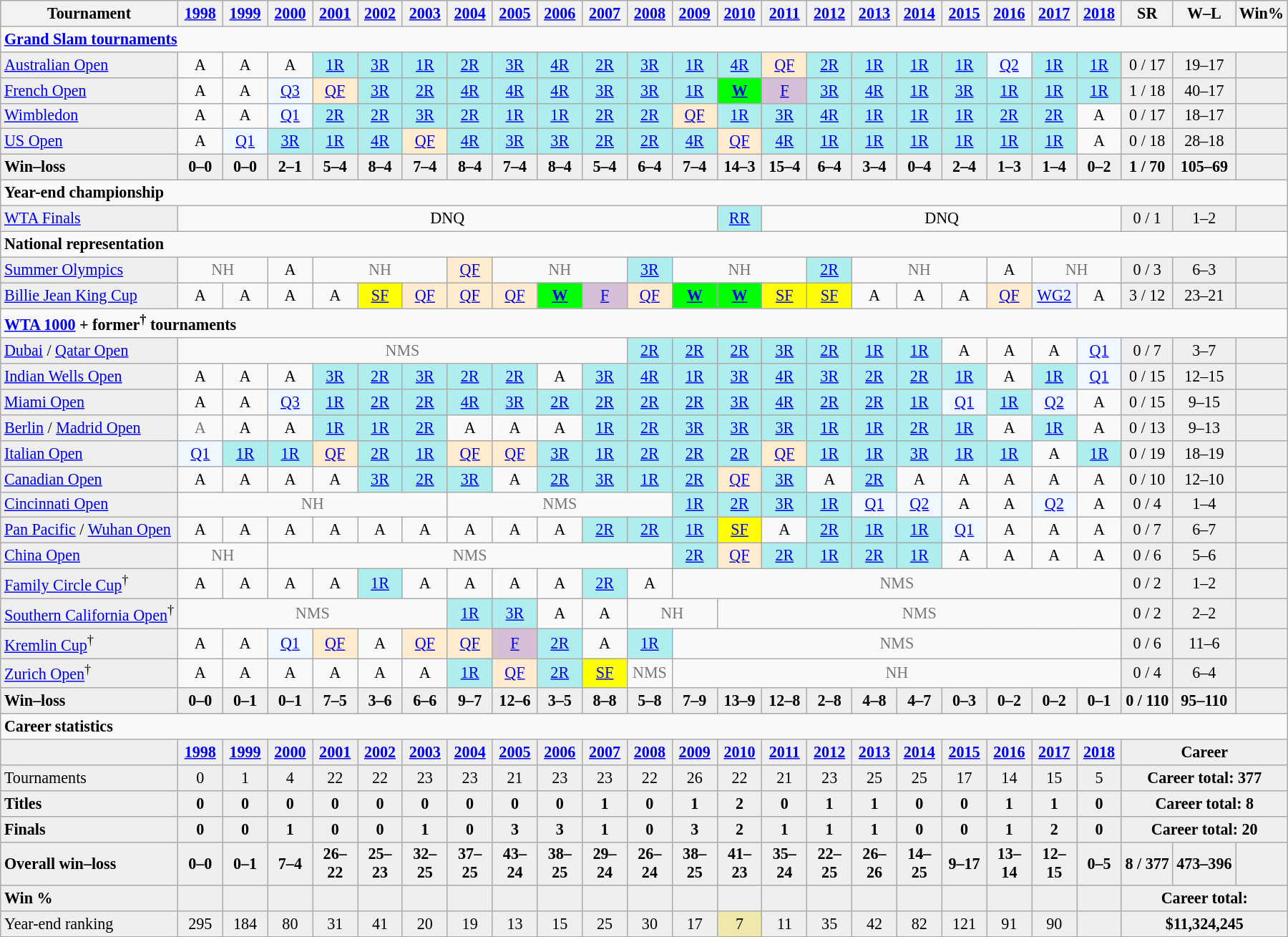<table class="wikitable nowrap" style=text-align:center;font-size:92%>
<tr>
<th>Tournament</th>
<th width=35><a href='#'>1998</a></th>
<th width=35><a href='#'>1999</a></th>
<th width=35><a href='#'>2000</a></th>
<th width=35><a href='#'>2001</a></th>
<th width=35><a href='#'>2002</a></th>
<th width=35><a href='#'>2003</a></th>
<th width=35><a href='#'>2004</a></th>
<th width=35><a href='#'>2005</a></th>
<th width=35><a href='#'>2006</a></th>
<th width=35><a href='#'>2007</a></th>
<th width=35><a href='#'>2008</a></th>
<th width=35><a href='#'>2009</a></th>
<th width=35><a href='#'>2010</a></th>
<th width=35><a href='#'>2011</a></th>
<th width=35><a href='#'>2012</a></th>
<th width=35><a href='#'>2013</a></th>
<th width=35><a href='#'>2014</a></th>
<th width=35><a href='#'>2015</a></th>
<th width=35><a href='#'>2016</a></th>
<th width=35><a href='#'>2017</a></th>
<th width=35><a href='#'>2018</a></th>
<th>SR</th>
<th>W–L</th>
<th>Win%</th>
</tr>
<tr>
<td colspan=25 style=text-align:left><strong><a href='#'>Grand Slam tournaments</a></strong></td>
</tr>
<tr>
<td style=text-align:left bgcolor=efefef><a href='#'>Australian Open</a></td>
<td>A</td>
<td>A</td>
<td>A</td>
<td style=background:#afeeee><a href='#'>1R</a></td>
<td style=background:#afeeee><a href='#'>3R</a></td>
<td style=background:#afeeee><a href='#'>1R</a></td>
<td style=background:#afeeee><a href='#'>2R</a></td>
<td style=background:#afeeee><a href='#'>3R</a></td>
<td style=background:#afeeee><a href='#'>4R</a></td>
<td style=background:#afeeee><a href='#'>2R</a></td>
<td style=background:#afeeee><a href='#'>3R</a></td>
<td style=background:#afeeee><a href='#'>1R</a></td>
<td style=background:#afeeee><a href='#'>4R</a></td>
<td style=background:#ffebcd><a href='#'>QF</a></td>
<td style=background:#afeeee><a href='#'>2R</a></td>
<td style=background:#afeeee><a href='#'>1R</a></td>
<td style=background:#afeeee><a href='#'>1R</a></td>
<td style=background:#afeeee><a href='#'>1R</a></td>
<td style=background:#f0f8ff><a href='#'>Q2</a></td>
<td style=background:#afeeee><a href='#'>1R</a></td>
<td style=background:#afeeee><a href='#'>1R</a></td>
<td bgcolor=efefef>0 / 17</td>
<td bgcolor=efefef>19–17</td>
<td bgcolor=efefef></td>
</tr>
<tr>
<td style=text-align:left bgcolor=efefef><a href='#'>French Open</a></td>
<td>A</td>
<td>A</td>
<td style=background:#f0f8ff><a href='#'>Q3</a></td>
<td style=background:#ffebcd><a href='#'>QF</a></td>
<td style=background:#afeeee><a href='#'>3R</a></td>
<td style=background:#afeeee><a href='#'>2R</a></td>
<td style=background:#afeeee><a href='#'>4R</a></td>
<td style=background:#afeeee><a href='#'>4R</a></td>
<td style=background:#afeeee><a href='#'>4R</a></td>
<td style=background:#afeeee><a href='#'>3R</a></td>
<td style=background:#afeeee><a href='#'>3R</a></td>
<td style=background:#afeeee><a href='#'>1R</a></td>
<td style=background:lime><a href='#'><strong>W</strong></a></td>
<td style=background:thistle><a href='#'>F</a></td>
<td style=background:#afeeee><a href='#'>3R</a></td>
<td style=background:#afeeee><a href='#'>4R</a></td>
<td style=background:#afeeee><a href='#'>1R</a></td>
<td style=background:#afeeee><a href='#'>3R</a></td>
<td style=background:#afeeee><a href='#'>1R</a></td>
<td style=background:#afeeee><a href='#'>1R</a></td>
<td style=background:#afeeee><a href='#'>1R</a></td>
<td bgcolor=efefef>1 / 18</td>
<td bgcolor=efefef>40–17</td>
<td bgcolor=efefef></td>
</tr>
<tr>
<td style=text-align:left bgcolor=efefef><a href='#'>Wimbledon</a></td>
<td>A</td>
<td>A</td>
<td style=background:#f0f8ff><a href='#'>Q1</a></td>
<td style=background:#afeeee><a href='#'>2R</a></td>
<td style=background:#afeeee><a href='#'>2R</a></td>
<td style=background:#afeeee><a href='#'>3R</a></td>
<td style=background:#afeeee><a href='#'>2R</a></td>
<td style=background:#afeeee><a href='#'>1R</a></td>
<td style=background:#afeeee><a href='#'>1R</a></td>
<td style=background:#afeeee><a href='#'>2R</a></td>
<td style=background:#afeeee><a href='#'>2R</a></td>
<td style=background:#ffebcd><a href='#'>QF</a></td>
<td style=background:#afeeee><a href='#'>1R</a></td>
<td style=background:#afeeee><a href='#'>3R</a></td>
<td style=background:#afeeee><a href='#'>4R</a></td>
<td style=background:#afeeee><a href='#'>1R</a></td>
<td style=background:#afeeee><a href='#'>1R</a></td>
<td style=background:#afeeee><a href='#'>1R</a></td>
<td style=background:#afeeee><a href='#'>2R</a></td>
<td style=background:#afeeee><a href='#'>2R</a></td>
<td>A</td>
<td bgcolor=efefef>0 / 17</td>
<td bgcolor=efefef>18–17</td>
<td bgcolor=efefef></td>
</tr>
<tr>
<td style=text-align:left bgcolor=efefef><a href='#'>US Open</a></td>
<td>A</td>
<td style=background:#f0f8ff><a href='#'>Q1</a></td>
<td style=background:#afeeee><a href='#'>3R</a></td>
<td style=background:#afeeee><a href='#'>1R</a></td>
<td style=background:#afeeee><a href='#'>4R</a></td>
<td style=background:#ffebcd><a href='#'>QF</a></td>
<td style=background:#afeeee><a href='#'>4R</a></td>
<td style=background:#afeeee><a href='#'>3R</a></td>
<td style=background:#afeeee><a href='#'>3R</a></td>
<td style=background:#afeeee><a href='#'>2R</a></td>
<td style=background:#afeeee><a href='#'>2R</a></td>
<td style=background:#afeeee><a href='#'>4R</a></td>
<td style=background:#ffebcd><a href='#'>QF</a></td>
<td style=background:#afeeee><a href='#'>4R</a></td>
<td style=background:#afeeee><a href='#'>1R</a></td>
<td style=background:#afeeee><a href='#'>1R</a></td>
<td style=background:#afeeee><a href='#'>1R</a></td>
<td style=background:#afeeee><a href='#'>1R</a></td>
<td style=background:#afeeee><a href='#'>1R</a></td>
<td style=background:#afeeee><a href='#'>1R</a></td>
<td>A</td>
<td bgcolor=efefef>0 / 18</td>
<td bgcolor=efefef>28–18</td>
<td bgcolor=efefef></td>
</tr>
<tr style=font-weight:bold;background:#efefef;>
<td style=text-align:left>Win–loss</td>
<td>0–0</td>
<td>0–0</td>
<td>2–1</td>
<td>5–4</td>
<td>8–4</td>
<td>7–4</td>
<td>8–4</td>
<td>7–4</td>
<td>8–4</td>
<td>5–4</td>
<td>6–4</td>
<td>7–4</td>
<td>14–3</td>
<td>15–4</td>
<td>6–4</td>
<td>3–4</td>
<td>0–4</td>
<td>2–4</td>
<td>1–3</td>
<td>1–4</td>
<td>0–2</td>
<td nowrap>1 / 70</td>
<td>105–69</td>
<td></td>
</tr>
<tr>
<td colspan=25 style=text-align:left><strong>Year-end championship</strong></td>
</tr>
<tr>
<td style=text-align:left bgcolor=efefef><a href='#'>WTA Finals</a></td>
<td colspan=12>DNQ</td>
<td style=background:#afeeee><a href='#'>RR</a></td>
<td colspan=8>DNQ</td>
<td bgcolor=efefef>0 / 1</td>
<td bgcolor=efefef>1–2</td>
<td bgcolor=efefef></td>
</tr>
<tr>
<td colspan=25 style=text-align:left><strong>National representation</strong></td>
</tr>
<tr>
<td style=text-align:left bgcolor=efefef><a href='#'>Summer Olympics</a></td>
<td colspan=2 style=color:#767676>NH</td>
<td>A</td>
<td colspan=3 style=color:#767676>NH</td>
<td style=background:#ffebcd><a href='#'>QF</a></td>
<td colspan=3 style=color:#767676>NH</td>
<td style=background:#afeeee><a href='#'>3R</a></td>
<td colspan=3 style=color:#767676>NH</td>
<td style=background:#afeeee><a href='#'>2R</a></td>
<td colspan=3 style=color:#767676>NH</td>
<td>A</td>
<td colspan=2 style=color:#767676>NH</td>
<td bgcolor=efefef>0 / 3</td>
<td bgcolor=efefef>6–3</td>
<td bgcolor=efefef></td>
</tr>
<tr>
<td style=text-align:left bgcolor=efefef><a href='#'>Billie Jean King Cup</a></td>
<td>A</td>
<td>A</td>
<td>A</td>
<td>A</td>
<td style=background:yellow><a href='#'>SF</a></td>
<td style=background:#ffebcd><a href='#'>QF</a></td>
<td style=background:#ffebcd><a href='#'>QF</a></td>
<td style=background:#ffebcd><a href='#'>QF</a></td>
<td style=background:lime><a href='#'><strong>W</strong></a></td>
<td style=background:thistle><a href='#'>F</a></td>
<td style=background:#ffebcd><a href='#'>QF</a></td>
<td style=background:lime><a href='#'><strong>W</strong></a></td>
<td style=background:lime><a href='#'><strong>W</strong></a></td>
<td style=background:yellow><a href='#'>SF</a></td>
<td style=background:yellow><a href='#'>SF</a></td>
<td>A</td>
<td>A</td>
<td>A</td>
<td style=background:#ffebcd><a href='#'>QF</a></td>
<td style=background:#ecf2ff><a href='#'>WG2</a></td>
<td>A</td>
<td bgcolor=efefef>3 / 12</td>
<td bgcolor=efefef>23–21</td>
<td bgcolor=efefef></td>
</tr>
<tr>
<td colspan=25 style=text-align:left><strong><a href='#'>WTA 1000</a> + former<sup>†</sup> tournaments</strong></td>
</tr>
<tr>
<td style=text-align:left bgcolor=efefef><a href='#'>Dubai</a> / <a href='#'>Qatar Open</a></td>
<td colspan=10 style=color:#767676>NMS</td>
<td style=background:#afeeee><a href='#'>2R</a></td>
<td style=background:#afeeee><a href='#'>2R</a></td>
<td style=background:#afeeee><a href='#'>2R</a></td>
<td style=background:#afeeee><a href='#'>3R</a></td>
<td style=background:#afeeee><a href='#'>2R</a></td>
<td style=background:#afeeee><a href='#'>1R</a></td>
<td style=background:#afeeee><a href='#'>1R</a></td>
<td>A</td>
<td>A</td>
<td>A</td>
<td style=background:#f0f8ff><a href='#'>Q1</a></td>
<td bgcolor=efefef>0 / 7</td>
<td bgcolor=efefef>3–7</td>
<td bgcolor=efefef></td>
</tr>
<tr>
<td style=text-align:left bgcolor=efefef><a href='#'>Indian Wells Open</a></td>
<td>A</td>
<td>A</td>
<td>A</td>
<td style=background:#afeeee><a href='#'>3R</a></td>
<td style=background:#afeeee><a href='#'>2R</a></td>
<td style=background:#afeeee><a href='#'>3R</a></td>
<td style=background:#afeeee><a href='#'>2R</a></td>
<td style=background:#afeeee><a href='#'>2R</a></td>
<td>A</td>
<td style=background:#afeeee><a href='#'>3R</a></td>
<td style=background:#afeeee><a href='#'>4R</a></td>
<td style=background:#afeeee><a href='#'>1R</a></td>
<td style=background:#afeeee><a href='#'>3R</a></td>
<td style=background:#afeeee><a href='#'>4R</a></td>
<td style=background:#afeeee><a href='#'>3R</a></td>
<td style=background:#afeeee><a href='#'>2R</a></td>
<td style=background:#afeeee><a href='#'>2R</a></td>
<td style=background:#afeeee><a href='#'>1R</a></td>
<td>A</td>
<td style=background:#afeeee><a href='#'>1R</a></td>
<td style=background:#f0f8ff><a href='#'>Q1</a></td>
<td bgcolor=efefef>0 / 15</td>
<td bgcolor=efefef>12–15</td>
<td bgcolor=efefef></td>
</tr>
<tr>
<td style=text-align:left bgcolor=efefef><a href='#'>Miami Open</a></td>
<td>A</td>
<td>A</td>
<td style=background:#f0f8ff><a href='#'>Q3</a></td>
<td style=background:#afeeee><a href='#'>1R</a></td>
<td style=background:#afeeee><a href='#'>2R</a></td>
<td style=background:#afeeee><a href='#'>2R</a></td>
<td style=background:#afeeee><a href='#'>4R</a></td>
<td style=background:#afeeee><a href='#'>3R</a></td>
<td style=background:#afeeee><a href='#'>2R</a></td>
<td style=background:#afeeee><a href='#'>2R</a></td>
<td style=background:#afeeee><a href='#'>2R</a></td>
<td style=background:#afeeee><a href='#'>2R</a></td>
<td style=background:#afeeee><a href='#'>3R</a></td>
<td style=background:#afeeee><a href='#'>4R</a></td>
<td style=background:#afeeee><a href='#'>2R</a></td>
<td style=background:#afeeee><a href='#'>2R</a></td>
<td style=background:#afeeee><a href='#'>1R</a></td>
<td style=background:#f0f8ff><a href='#'>Q1</a></td>
<td style=background:#afeeee><a href='#'>1R</a></td>
<td style=background:#f0f8ff><a href='#'>Q2</a></td>
<td>A</td>
<td bgcolor=efefef>0 / 15</td>
<td bgcolor=efefef>9–15</td>
<td bgcolor=efefef></td>
</tr>
<tr>
<td style=text-align:left bgcolor=efefef><a href='#'>Berlin</a> / <a href='#'>Madrid Open</a></td>
<td style="color:#767676">A</td>
<td>A</td>
<td>A</td>
<td style=background:#afeeee><a href='#'>1R</a></td>
<td style=background:#afeeee><a href='#'>1R</a></td>
<td style=background:#afeeee><a href='#'>2R</a></td>
<td>A</td>
<td>A</td>
<td>A</td>
<td style=background:#afeeee><a href='#'>1R</a></td>
<td style=background:#afeeee><a href='#'>2R</a></td>
<td style="background:#afeeee"><a href='#'>3R</a></td>
<td style=background:#afeeee><a href='#'>3R</a></td>
<td style=background:#afeeee><a href='#'>3R</a></td>
<td style=background:#afeeee><a href='#'>1R</a></td>
<td style=background:#afeeee><a href='#'>1R</a></td>
<td style=background:#afeeee><a href='#'>2R</a></td>
<td style=background:#afeeee><a href='#'>1R</a></td>
<td>A</td>
<td style=background:#afeeee><a href='#'>1R</a></td>
<td>A</td>
<td bgcolor=efefef>0 / 13</td>
<td bgcolor=efefef>9–13</td>
<td bgcolor=efefef></td>
</tr>
<tr>
<td style=text-align:left bgcolor=efefef><a href='#'>Italian Open</a></td>
<td style=background:#f0f8ff><a href='#'>Q1</a></td>
<td style=background:#afeeee><a href='#'>1R</a></td>
<td style=background:#afeeee><a href='#'>1R</a></td>
<td style=background:#ffebcd><a href='#'>QF</a></td>
<td style=background:#afeeee><a href='#'>2R</a></td>
<td style=background:#afeeee><a href='#'>1R</a></td>
<td style=background:#ffebcd><a href='#'>QF</a></td>
<td style=background:#ffebcd><a href='#'>QF</a></td>
<td style=background:#afeeee><a href='#'>3R</a></td>
<td style=background:#afeeee><a href='#'>1R</a></td>
<td style=background:#afeeee><a href='#'>2R</a></td>
<td style=background:#afeeee><a href='#'>2R</a></td>
<td style=background:#afeeee><a href='#'>2R</a></td>
<td style=background:#ffebcd><a href='#'>QF</a></td>
<td style=background:#afeeee><a href='#'>1R</a></td>
<td style=background:#afeeee><a href='#'>1R</a></td>
<td style=background:#afeeee><a href='#'>3R</a></td>
<td style=background:#afeeee><a href='#'>1R</a></td>
<td style=background:#afeeee><a href='#'>1R</a></td>
<td>A</td>
<td style=background:#afeeee><a href='#'>1R</a></td>
<td bgcolor=efefef>0 / 19</td>
<td bgcolor=efefef>18–19</td>
<td bgcolor=efefef></td>
</tr>
<tr>
<td style=text-align:left bgcolor=efefef><a href='#'>Canadian Open</a></td>
<td>A</td>
<td>A</td>
<td>A</td>
<td>A</td>
<td style=background:#afeeee><a href='#'>3R</a></td>
<td style=background:#afeeee><a href='#'>2R</a></td>
<td style=background:#afeeee><a href='#'>3R</a></td>
<td>A</td>
<td style=background:#afeeee><a href='#'>2R</a></td>
<td style=background:#afeeee><a href='#'>3R</a></td>
<td style=background:#afeeee><a href='#'>1R</a></td>
<td style=background:#afeeee><a href='#'>2R</a></td>
<td style=background:#ffebcd><a href='#'>QF</a></td>
<td style=background:#afeeee><a href='#'>3R</a></td>
<td>A</td>
<td style=background:#afeeee><a href='#'>2R</a></td>
<td>A</td>
<td>A</td>
<td>A</td>
<td>A</td>
<td>A</td>
<td bgcolor=efefef>0 / 10</td>
<td bgcolor=efefef>12–10</td>
<td bgcolor=efefef></td>
</tr>
<tr>
<td style=text-align:left bgcolor=efefef><a href='#'>Cincinnati Open</a></td>
<td colspan=6 style=color:#767676>NH</td>
<td colspan=5 style=color:#767676>NMS</td>
<td style=background:#afeeee><a href='#'>1R</a></td>
<td style=background:#afeeee><a href='#'>2R</a></td>
<td style=background:#afeeee><a href='#'>3R</a></td>
<td style=background:#afeeee><a href='#'>1R</a></td>
<td style=background:#f0f8ff><a href='#'>Q1</a></td>
<td style=background:#f0f8ff><a href='#'>Q2</a></td>
<td>A</td>
<td>A</td>
<td style=background:#f0f8ff><a href='#'>Q2</a></td>
<td>A</td>
<td bgcolor=efefef>0 / 4</td>
<td bgcolor=efefef>1–4</td>
<td bgcolor=efefef></td>
</tr>
<tr>
<td style=text-align:left bgcolor=efefef><a href='#'>Pan Pacific</a> / <a href='#'>Wuhan Open</a></td>
<td>A</td>
<td>A</td>
<td>A</td>
<td>A</td>
<td>A</td>
<td>A</td>
<td>A</td>
<td>A</td>
<td>A</td>
<td style=background:#afeeee><a href='#'>2R</a></td>
<td style=background:#afeeee><a href='#'>2R</a></td>
<td style=background:#afeeee><a href='#'>1R</a></td>
<td style=background:yellow><a href='#'>SF</a></td>
<td>A</td>
<td style=background:#afeeee><a href='#'>2R</a></td>
<td style=background:#afeeee><a href='#'>1R</a></td>
<td style=background:#afeeee><a href='#'>1R</a></td>
<td style=background:#f0f8ff><a href='#'>Q1</a></td>
<td>A</td>
<td>A</td>
<td>A</td>
<td bgcolor=efefef>0 / 7</td>
<td bgcolor=efefef>6–7</td>
<td bgcolor=efefef></td>
</tr>
<tr>
<td style=text-align:left bgcolor=efefef><a href='#'>China Open</a></td>
<td colspan=2 style=color:#767676>NH</td>
<td colspan=9 style=color:#767676>NMS</td>
<td style=background:#afeeee><a href='#'>2R</a></td>
<td style=background:#ffebcd><a href='#'>QF</a></td>
<td style=background:#afeeee><a href='#'>2R</a></td>
<td style=background:#afeeee><a href='#'>1R</a></td>
<td style=background:#afeeee><a href='#'>2R</a></td>
<td style=background:#afeeee><a href='#'>1R</a></td>
<td>A</td>
<td>A</td>
<td>A</td>
<td>A</td>
<td bgcolor=efefef>0 / 6</td>
<td bgcolor=efefef>5–6</td>
<td bgcolor=efefef></td>
</tr>
<tr>
<td style=text-align:left bgcolor=efefef><a href='#'>Family Circle Cup</a><sup>†</sup></td>
<td>A</td>
<td>A</td>
<td>A</td>
<td>A</td>
<td style=background:#afeeee><a href='#'>1R</a></td>
<td>A</td>
<td>A</td>
<td>A</td>
<td>A</td>
<td style=background:#afeeee><a href='#'>2R</a></td>
<td>A</td>
<td colspan=10 style=color:#767676>NMS</td>
<td bgcolor=efefef>0 / 2</td>
<td bgcolor=efefef>1–2</td>
<td bgcolor=efefef></td>
</tr>
<tr>
<td style=text-align:left bgcolor=efefef><a href='#'>Southern California Open</a><sup>†</sup></td>
<td colspan=6 style=color:#767676>NMS</td>
<td style=background:#afeeee><a href='#'>1R</a></td>
<td style=background:#afeeee><a href='#'>3R</a></td>
<td>A</td>
<td>A</td>
<td colspan=2 style=color:#767676>NH</td>
<td colspan=9 style=color:#767676>NMS</td>
<td bgcolor=efefef>0 / 2</td>
<td bgcolor=efefef>2–2</td>
<td bgcolor=efefef></td>
</tr>
<tr>
<td style=text-align:left bgcolor=efefef><a href='#'>Kremlin Cup</a><sup>†</sup></td>
<td>A</td>
<td>A</td>
<td style=background:#f0f8ff><a href='#'>Q1</a></td>
<td style=background:#ffebcd><a href='#'>QF</a></td>
<td>A</td>
<td style=background:#ffebcd><a href='#'>QF</a></td>
<td style=background:#ffebcd><a href='#'>QF</a></td>
<td style=background:thistle><a href='#'>F</a></td>
<td style=background:#afeeee><a href='#'>2R</a></td>
<td>A</td>
<td style=background:#afeeee><a href='#'>1R</a></td>
<td colspan=10 style=color:#767676>NMS</td>
<td bgcolor=efefef>0 / 6</td>
<td bgcolor=efefef>11–6</td>
<td bgcolor=efefef></td>
</tr>
<tr>
<td style=text-align:left bgcolor=efefef><a href='#'>Zurich Open</a><sup>†</sup></td>
<td>A</td>
<td>A</td>
<td>A</td>
<td>A</td>
<td>A</td>
<td>A</td>
<td style=background:#afeeee><a href='#'>1R</a></td>
<td style=background:#ffebcd><a href='#'>QF</a></td>
<td style=background:#afeeee><a href='#'>2R</a></td>
<td style=background:yellow><a href='#'>SF</a></td>
<td style=color:#767676>NMS</td>
<td colspan=10 style=color:#767676>NH</td>
<td bgcolor=efefef>0 / 4</td>
<td bgcolor=efefef>6–4</td>
<td bgcolor=efefef></td>
</tr>
<tr style=font-weight:bold;background:#efefef;>
<td align=left>Win–loss</td>
<td>0–0</td>
<td>0–1</td>
<td>0–1</td>
<td>7–5</td>
<td>3–6</td>
<td>6–6</td>
<td>9–7</td>
<td>12–6</td>
<td>3–5</td>
<td>8–8</td>
<td>5–8</td>
<td>7–9</td>
<td>13–9</td>
<td>12–8</td>
<td>2–8</td>
<td>4–8</td>
<td>4–7</td>
<td>0–3</td>
<td>0–2</td>
<td>0–2</td>
<td>0–1</td>
<td>0 / 110</td>
<td>95–110</td>
<td></td>
</tr>
<tr>
<td colspan=25 style=text-align:left><strong>Career statistics</strong></td>
</tr>
<tr style=font-weight:bold;background:#efefef;>
<td></td>
<td><a href='#'>1998</a></td>
<td><a href='#'>1999</a></td>
<td><a href='#'>2000</a></td>
<td><a href='#'>2001</a></td>
<td><a href='#'>2002</a></td>
<td><a href='#'>2003</a></td>
<td><a href='#'>2004</a></td>
<td><a href='#'>2005</a></td>
<td><a href='#'>2006</a></td>
<td><a href='#'>2007</a></td>
<td><a href='#'>2008</a></td>
<td><a href='#'>2009</a></td>
<td><a href='#'>2010</a></td>
<td><a href='#'>2011</a></td>
<td><a href='#'>2012</a></td>
<td><a href='#'>2013</a></td>
<td><a href='#'>2014</a></td>
<td><a href='#'>2015</a></td>
<td><a href='#'>2016</a></td>
<td><a href='#'>2017</a></td>
<td><a href='#'>2018</a></td>
<td colspan=3>Career</td>
</tr>
<tr style=background:#efefef>
<td style=text-align:left>Tournaments</td>
<td>0</td>
<td>1</td>
<td>4</td>
<td>22</td>
<td>22</td>
<td>23</td>
<td>23</td>
<td>21</td>
<td>23</td>
<td>23</td>
<td>22</td>
<td>26</td>
<td>22</td>
<td>21</td>
<td>23</td>
<td>25</td>
<td>25</td>
<td>17</td>
<td>14</td>
<td>15</td>
<td>5</td>
<td colspan=3><strong>Career total: 377</strong></td>
</tr>
<tr style=font-weight:bold;background:#efefef;>
<td style=text-align:left>Titles</td>
<td>0</td>
<td>0</td>
<td>0</td>
<td>0</td>
<td>0</td>
<td>0</td>
<td>0</td>
<td>0</td>
<td>0</td>
<td>1</td>
<td>0</td>
<td>1</td>
<td>2</td>
<td>0</td>
<td>1</td>
<td>1</td>
<td>0</td>
<td>0</td>
<td>1</td>
<td>1</td>
<td>0</td>
<td colspan=3>Career total: 8</td>
</tr>
<tr style=font-weight:bold;background:#efefef;>
<td style=text-align:left>Finals</td>
<td>0</td>
<td>0</td>
<td>1</td>
<td>0</td>
<td>0</td>
<td>1</td>
<td>0</td>
<td>3</td>
<td>3</td>
<td>1</td>
<td>0</td>
<td>3</td>
<td>2</td>
<td>1</td>
<td>1</td>
<td>1</td>
<td>0</td>
<td>0</td>
<td>1</td>
<td>2</td>
<td>0</td>
<td colspan=3>Career total: 20</td>
</tr>
<tr style=font-weight:bold;background:#efefef;>
<td style=text-align:left nowrap>Overall win–loss</td>
<td>0–0</td>
<td>0–1</td>
<td>7–4</td>
<td>26–22</td>
<td>25–23</td>
<td>32–25</td>
<td>37–25</td>
<td>43–24</td>
<td>38–25</td>
<td>29–24</td>
<td>26–24</td>
<td>38–25</td>
<td>41–23</td>
<td>35–24</td>
<td>22–25</td>
<td>26–26</td>
<td>14–25</td>
<td>9–17</td>
<td>13–14</td>
<td>12–15</td>
<td>0–5</td>
<td>8 / 377</td>
<td>473–396</td>
<td></td>
</tr>
<tr style=font-weight:bold;background:#efefef;>
<td style=text-align:left>Win %</td>
<td></td>
<td></td>
<td></td>
<td></td>
<td></td>
<td></td>
<td></td>
<td></td>
<td></td>
<td></td>
<td></td>
<td></td>
<td></td>
<td></td>
<td></td>
<td></td>
<td></td>
<td></td>
<td></td>
<td></td>
<td></td>
<td colspan=3>Career total: </td>
</tr>
<tr style=background:#efefef>
<td style=text-align:left>Year-end ranking</td>
<td>295</td>
<td>184</td>
<td>80</td>
<td>31</td>
<td>41</td>
<td>20</td>
<td>19</td>
<td>13</td>
<td>15</td>
<td>25</td>
<td>30</td>
<td>17</td>
<td style=background:#EEE8AA>7</td>
<td>11</td>
<td>35</td>
<td>42</td>
<td>82</td>
<td>121</td>
<td>91</td>
<td>90</td>
<td></td>
<td colspan=3><strong>$11,324,245</strong></td>
</tr>
</table>
